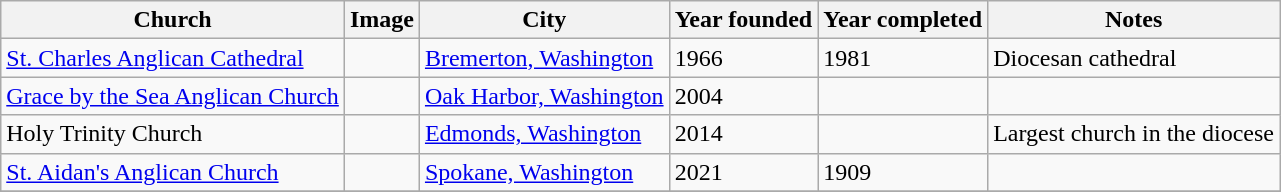<table class="wikitable sortable">
<tr>
<th>Church</th>
<th>Image</th>
<th>City</th>
<th>Year founded</th>
<th>Year completed</th>
<th>Notes</th>
</tr>
<tr>
<td><a href='#'>St. Charles Anglican Cathedral</a></td>
<td></td>
<td><a href='#'>Bremerton, Washington</a></td>
<td>1966</td>
<td>1981</td>
<td>Diocesan cathedral</td>
</tr>
<tr>
<td><a href='#'>Grace by the Sea Anglican Church</a></td>
<td></td>
<td><a href='#'>Oak Harbor, Washington</a></td>
<td>2004</td>
<td></td>
<td></td>
</tr>
<tr>
<td>Holy Trinity Church</td>
<td></td>
<td><a href='#'>Edmonds, Washington</a></td>
<td>2014</td>
<td></td>
<td>Largest church in the diocese</td>
</tr>
<tr>
<td><a href='#'>St. Aidan's Anglican Church</a></td>
<td></td>
<td><a href='#'>Spokane, Washington</a></td>
<td>2021</td>
<td>1909</td>
<td></td>
</tr>
<tr>
</tr>
</table>
